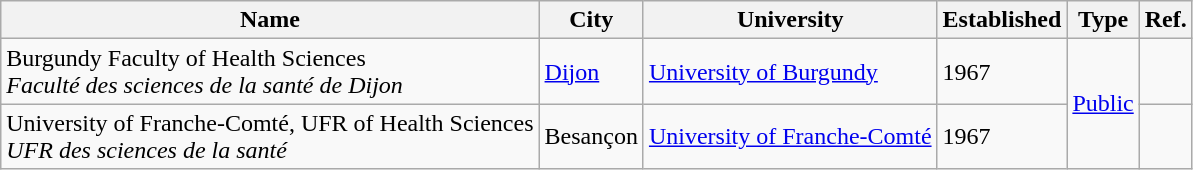<table class="wikitable">
<tr>
<th>Name</th>
<th>City</th>
<th>University</th>
<th>Established</th>
<th>Type</th>
<th>Ref.</th>
</tr>
<tr>
<td>Burgundy Faculty of Health Sciences<br><em>Faculté des sciences de la santé de Dijon</em></td>
<td><a href='#'>Dijon</a></td>
<td><a href='#'>University of Burgundy</a></td>
<td>1967</td>
<td rowspan="2"><a href='#'>Public</a></td>
<td></td>
</tr>
<tr>
<td>University of Franche-Comté, UFR of Health Sciences<br><em>UFR des sciences de la santé</em></td>
<td>Besançon</td>
<td><a href='#'>University of Franche-Comté</a></td>
<td>1967</td>
<td></td>
</tr>
</table>
